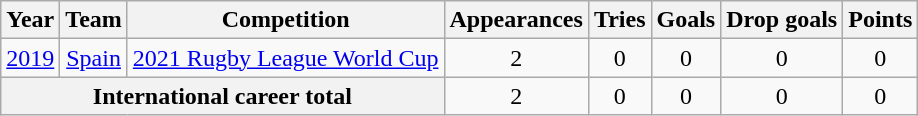<table class=wikitable style="text-align: center;">
<tr>
<th>Year</th>
<th>Team</th>
<th>Competition</th>
<th>Appearances</th>
<th>Tries</th>
<th>Goals</th>
<th>Drop goals</th>
<th>Points</th>
</tr>
<tr>
<td><a href='#'>2019</a></td>
<td><a href='#'>Spain</a></td>
<td><a href='#'>2021 Rugby League World Cup</a></td>
<td>2</td>
<td>0</td>
<td>0</td>
<td>0</td>
<td>0</td>
</tr>
<tr>
<th colspan=3>International career total</th>
<td>2</td>
<td>0</td>
<td>0</td>
<td>0</td>
<td>0</td>
</tr>
</table>
